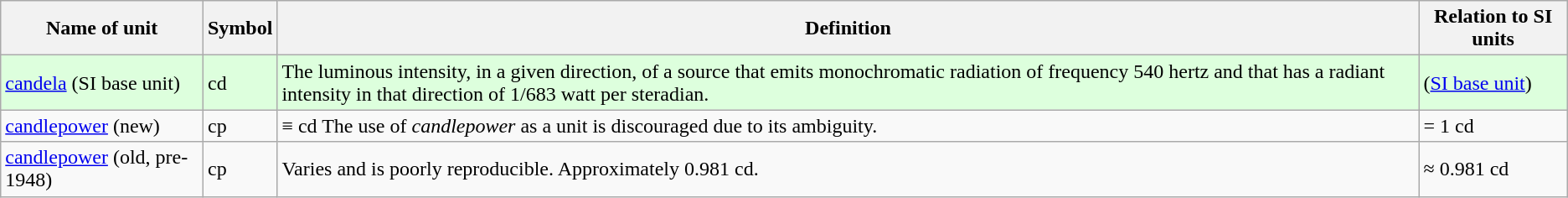<table class="wikitable">
<tr>
<th>Name of unit</th>
<th>Symbol</th>
<th>Definition</th>
<th>Relation to SI units</th>
</tr>
<tr style="background:#dfd;">
<td><a href='#'>candela</a> (SI base unit)</td>
<td>cd</td>
<td>The luminous intensity, in a given direction, of a source that emits monochromatic radiation of frequency 540 hertz and that has a radiant intensity in that direction of 1/683 watt per steradian.</td>
<td>(<a href='#'>SI base unit</a>)</td>
</tr>
<tr>
<td><a href='#'>candlepower</a> (new)</td>
<td>cp</td>
<td>≡ cd The use of <em>candlepower</em> as a unit is discouraged due to its ambiguity.</td>
<td>= 1 cd</td>
</tr>
<tr>
<td><a href='#'>candlepower</a> (old, pre-1948)</td>
<td>cp</td>
<td>Varies and is poorly reproducible. Approximately 0.981 cd.</td>
<td>≈ 0.981 cd</td>
</tr>
</table>
